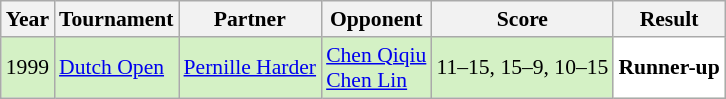<table class="sortable wikitable" style="font-size: 90%;">
<tr>
<th>Year</th>
<th>Tournament</th>
<th>Partner</th>
<th>Opponent</th>
<th>Score</th>
<th>Result</th>
</tr>
<tr style="background:#D4F1C5">
<td align="center">1999</td>
<td align="left"><a href='#'>Dutch Open</a></td>
<td align="left"> <a href='#'>Pernille Harder</a></td>
<td align="left"> <a href='#'>Chen Qiqiu</a><br> <a href='#'>Chen Lin</a></td>
<td align="left">11–15, 15–9, 10–15</td>
<td style="text-align:left; background:white"> <strong>Runner-up</strong></td>
</tr>
</table>
